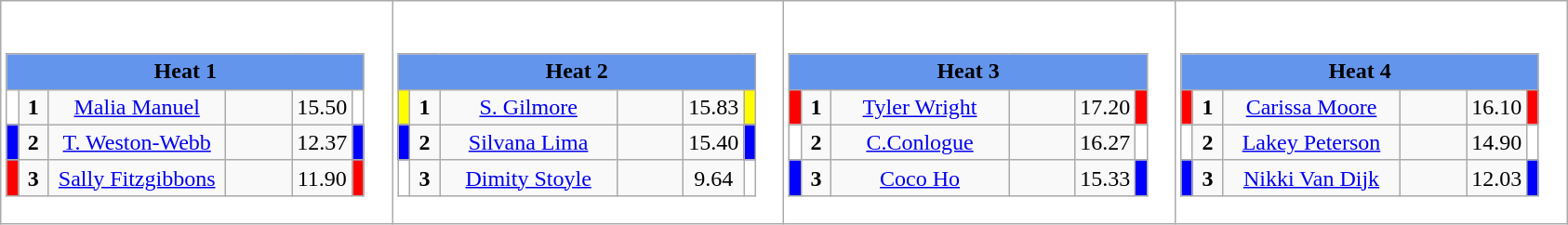<table class="wikitable" style="background:#fff;">
<tr>
<td><div><br><table class="wikitable">
<tr>
<td colspan="6"  style="text-align:center; background:#6495ed;"><strong>Heat 1</strong></td>
</tr>
<tr>
<td style="width:01px; background:#fff;"></td>
<td style="width:14px; text-align:center;"><strong>1</strong></td>
<td style="width:120px; text-align:center;"><a href='#'>Malia Manuel</a></td>
<td style="width:40px; text-align:center;"></td>
<td style="width:20px; text-align:center;">15.50</td>
<td style="width:01px; background:#fff;"></td>
</tr>
<tr>
<td style="width:01px; background:#00f;"></td>
<td style="width:14px; text-align:center;"><strong>2</strong></td>
<td style="width:120px; text-align:center;"><a href='#'>T. Weston-Webb</a></td>
<td style="width:40px; text-align:center;"></td>
<td style="width:20px; text-align:center;">12.37</td>
<td style="width:01px; background:#00f;"></td>
</tr>
<tr>
<td style="width:01px; background:#f00;"></td>
<td style="width:14px; text-align:center;"><strong>3</strong></td>
<td style="width:120px; text-align:center;"><a href='#'>Sally Fitzgibbons</a></td>
<td style="width:40px; text-align:center;"></td>
<td style="width:20px; text-align:center;">11.90</td>
<td style="width:01px; background:#f00;"></td>
</tr>
</table>
</div></td>
<td><div><br><table class="wikitable">
<tr>
<td colspan="6"  style="text-align:center; background:#6495ed;"><strong>Heat 2</strong></td>
</tr>
<tr>
<td style="width:01px; background:#ff0;"></td>
<td style="width:14px; text-align:center;"><strong>1</strong></td>
<td style="width:120px; text-align:center;"><a href='#'>S. Gilmore</a></td>
<td style="width:40px; text-align:center;"></td>
<td style="width:20px; text-align:center;">15.83</td>
<td style="width:01px; background:#ff0;"></td>
</tr>
<tr>
<td style="width:01px; background:#00f;"></td>
<td style="width:14px; text-align:center;"><strong>2</strong></td>
<td style="width:120px; text-align:center;"><a href='#'>Silvana Lima</a></td>
<td style="width:40px; text-align:center;"></td>
<td style="width:20px; text-align:center;">15.40</td>
<td style="width:01px; background:#00f;"></td>
</tr>
<tr>
<td style="width:01px; background:#fff;"></td>
<td style="width:14px; text-align:center;"><strong>3</strong></td>
<td style="width:120px; text-align:center;"><a href='#'>Dimity Stoyle</a></td>
<td style="width:40px; text-align:center;"></td>
<td style="width:20px; text-align:center;">9.64</td>
<td style="width:01px; background:#fff;"></td>
</tr>
</table>
</div></td>
<td><div><br><table class="wikitable">
<tr>
<td colspan="6"  style="text-align:center; background:#6495ed;"><strong>Heat 3</strong></td>
</tr>
<tr>
<td style="width:01px; background:#f00;"></td>
<td style="width:14px; text-align:center;"><strong>1</strong></td>
<td style="width:120px; text-align:center;"><a href='#'>Tyler Wright</a></td>
<td style="width:40px; text-align:center;"></td>
<td style="width:20px; text-align:center;">17.20</td>
<td style="width:01px; background:#f00;"></td>
</tr>
<tr>
<td style="width:01px; background:#fff;"></td>
<td style="width:14px; text-align:center;"><strong>2</strong></td>
<td style="width:120px; text-align:center;"><a href='#'>C.Conlogue</a></td>
<td style="width:40px; text-align:center;"></td>
<td style="width:20px; text-align:center;">16.27</td>
<td style="width:01px; background:#fff;"></td>
</tr>
<tr>
<td style="width:01px; background:#00f;"></td>
<td style="width:14px; text-align:center;"><strong>3</strong></td>
<td style="width:120px; text-align:center;"><a href='#'>Coco Ho</a></td>
<td style="width:40px; text-align:center;"></td>
<td style="width:20px; text-align:center;">15.33</td>
<td style="width:01px; background:#00f;"></td>
</tr>
</table>
</div></td>
<td><div><br><table class="wikitable">
<tr>
<td colspan="6"  style="text-align:center; background:#6495ed;"><strong>Heat 4</strong></td>
</tr>
<tr>
<td style="width:01px; background:#f00;"></td>
<td style="width:14px; text-align:center;"><strong>1</strong></td>
<td style="width:120px; text-align:center;"><a href='#'>Carissa Moore</a></td>
<td style="width:40px; text-align:center;"></td>
<td style="width:20px; text-align:center;">16.10</td>
<td style="width:01px; background:#f00;"></td>
</tr>
<tr>
<td style="width:01px; background:#fff;"></td>
<td style="width:14px; text-align:center;"><strong>2</strong></td>
<td style="width:120px; text-align:center;"><a href='#'>Lakey Peterson</a></td>
<td style="width:40px; text-align:center;"></td>
<td style="width:20px; text-align:center;">14.90</td>
<td style="width:01px; background:#fff;"></td>
</tr>
<tr>
<td style="width:01px; background:#00f;"></td>
<td style="width:14px; text-align:center;"><strong>3</strong></td>
<td style="width:120px; text-align:center;"><a href='#'>Nikki Van Dijk</a></td>
<td style="width:40px; text-align:center;"></td>
<td style="width:20px; text-align:center;">12.03</td>
<td style="width:01px; background:#00f;"></td>
</tr>
</table>
</div></td>
</tr>
</table>
